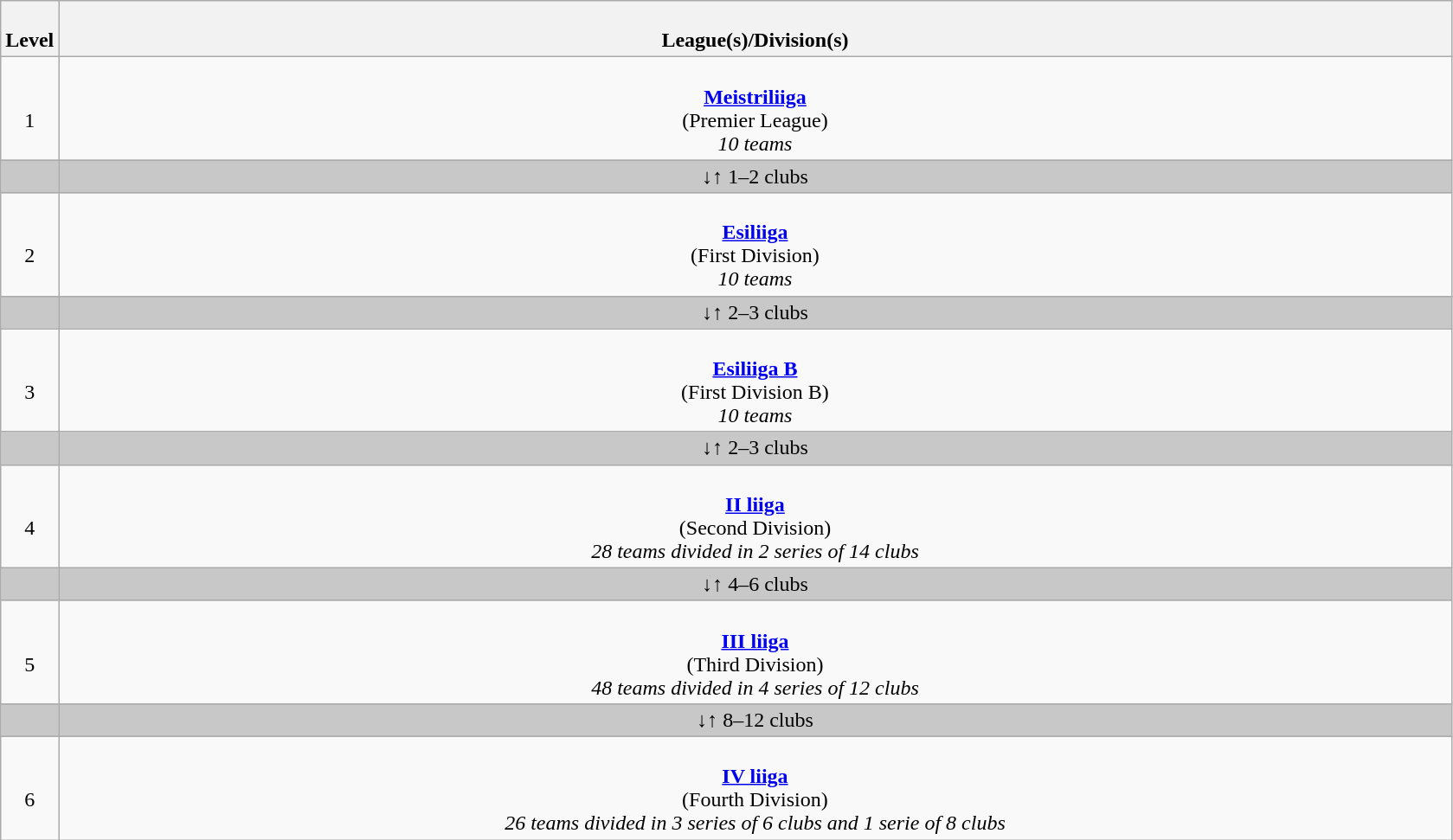<table class="wikitable" style="text-align: center;">
<tr>
<th colspan="1" width="4%"><br>Level</th>
<th colspan="8" width="96%"><br>League(s)/Division(s)</th>
</tr>
<tr>
<td colspan="1" width="4%"><br>1</td>
<td colspan="8" width="96%"><br><strong><a href='#'>Meistriliiga</a></strong><br>
(Premier League)<br>
<em>10 teams</em></td>
</tr>
<tr style="background:#c8c8c8">
<td style="width:4%;"></td>
<td colspan="9" style="width:96%;">↓↑ 1–2 clubs</td>
</tr>
<tr>
<td colspan="1" width="4%"><br>2</td>
<td colspan="8" width="96%"><br><strong><a href='#'>Esiliiga</a></strong><br>
(First Division)<br>
<em>10 teams</em></td>
</tr>
<tr style="background:#c8c8c8">
<td style="width:4%;"></td>
<td colspan="9" style="width:96%;">↓↑ 2–3 clubs</td>
</tr>
<tr>
<td colspan="1" width="4%"><br>3</td>
<td colspan="8" width="96%"><br><strong><a href='#'>Esiliiga B</a></strong><br>
(First Division B)<br>
<em>10 teams</em></td>
</tr>
<tr style="background:#c8c8c8">
<td style="width:4%;"></td>
<td colspan="9" style="width:96%;">↓↑ 2–3 clubs</td>
</tr>
<tr>
<td colspan="1" width="4%"><br>4</td>
<td colspan="8" width="96%"><br><strong><a href='#'>II liiga</a></strong><br>
(Second Division)<br>
<em>28 teams divided in 2 series of 14 clubs</em></td>
</tr>
<tr style="background:#c8c8c8">
<td style="width:4%;"></td>
<td colspan="9" style="width:96%;">↓↑ 4–6 clubs</td>
</tr>
<tr>
<td colspan="1" width="4%"><br>5</td>
<td colspan="8" width="96%"><br><strong><a href='#'>III liiga</a></strong><br>
(Third Division)<br>
<em>48 teams divided in 4 series of 12 clubs</em></td>
</tr>
<tr style="background:#c8c8c8">
<td style="width:4%;"></td>
<td colspan="9" style="width:96%;">↓↑ 8–12 clubs</td>
</tr>
<tr>
<td colspan="1" width="4%"><br>6</td>
<td colspan="8" width="96%"><br><strong><a href='#'>IV liiga</a></strong><br>
(Fourth Division)<br>
<em>26 teams divided in 3 series of 6 clubs and 1 serie of 8 clubs</em></td>
</tr>
</table>
